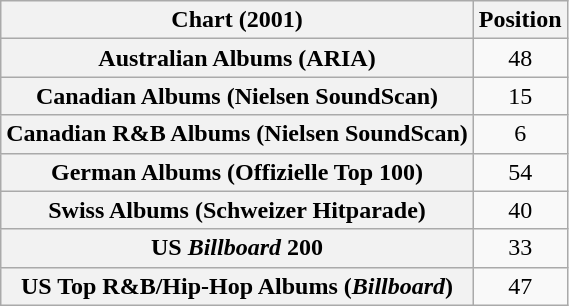<table class="wikitable sortable plainrowheaders" style="text-align:center">
<tr>
<th scope="col">Chart (2001)</th>
<th scope="col">Position</th>
</tr>
<tr>
<th scope="row">Australian Albums (ARIA)</th>
<td>48</td>
</tr>
<tr>
<th scope="row">Canadian Albums (Nielsen SoundScan) </th>
<td>15</td>
</tr>
<tr>
<th scope="row">Canadian R&B Albums (Nielsen SoundScan)</th>
<td>6</td>
</tr>
<tr>
<th scope="row">German Albums (Offizielle Top 100)</th>
<td>54</td>
</tr>
<tr>
<th scope="row">Swiss Albums (Schweizer Hitparade)</th>
<td>40</td>
</tr>
<tr>
<th scope="row">US <em>Billboard</em> 200</th>
<td>33</td>
</tr>
<tr>
<th scope="row">US Top R&B/Hip-Hop Albums (<em>Billboard</em>)</th>
<td>47</td>
</tr>
</table>
